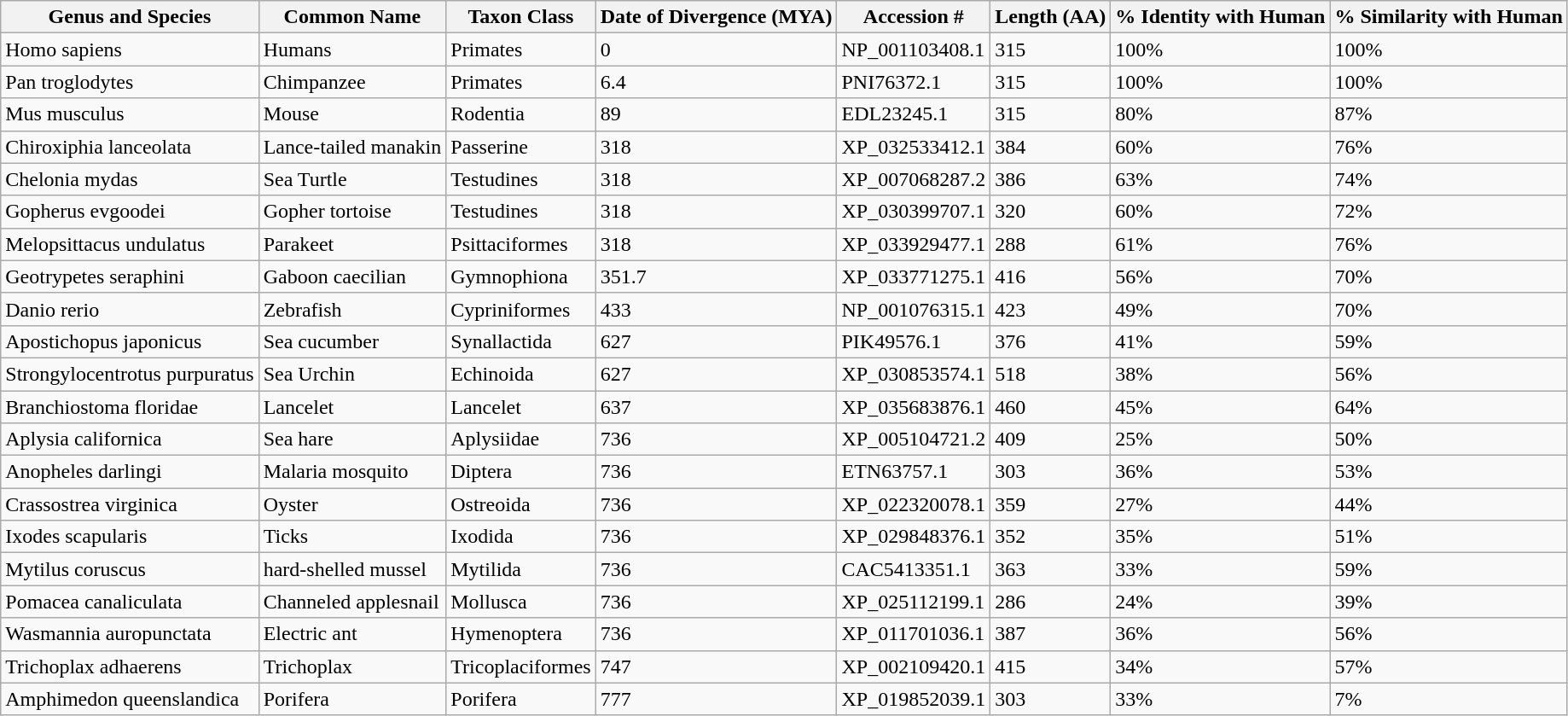<table class="wikitable">
<tr>
<th>Genus and Species</th>
<th>Common Name</th>
<th>Taxon Class</th>
<th>Date of Divergence (MYA)</th>
<th>Accession #</th>
<th>Length (AA)</th>
<th>% Identity with Human</th>
<th>% Similarity with Human</th>
</tr>
<tr>
<td>Homo sapiens</td>
<td>Humans</td>
<td>Primates</td>
<td>0</td>
<td>NP_001103408.1</td>
<td>315</td>
<td>100%</td>
<td>100%</td>
</tr>
<tr>
<td>Pan troglodytes</td>
<td>Chimpanzee</td>
<td>Primates</td>
<td>6.4</td>
<td>PNI76372.1</td>
<td>315</td>
<td>100%</td>
<td>100%</td>
</tr>
<tr>
<td>Mus musculus</td>
<td>Mouse</td>
<td>Rodentia</td>
<td>89</td>
<td>EDL23245.1</td>
<td>315</td>
<td>80%</td>
<td>87%</td>
</tr>
<tr>
<td>Chiroxiphia lanceolata</td>
<td>Lance-tailed manakin</td>
<td>Passerine</td>
<td>318</td>
<td>XP_032533412.1</td>
<td>384</td>
<td>60%</td>
<td>76%</td>
</tr>
<tr>
<td>Chelonia mydas</td>
<td>Sea Turtle</td>
<td>Testudines</td>
<td>318</td>
<td>XP_007068287.2</td>
<td>386</td>
<td>63%</td>
<td>74%</td>
</tr>
<tr>
<td>Gopherus evgoodei</td>
<td>Gopher tortoise</td>
<td>Testudines</td>
<td>318</td>
<td>XP_030399707.1</td>
<td>320</td>
<td>60%</td>
<td>72%</td>
</tr>
<tr>
<td>Melopsittacus undulatus</td>
<td>Parakeet</td>
<td>Psittaciformes</td>
<td>318</td>
<td>XP_033929477.1</td>
<td>288</td>
<td>61%</td>
<td>76%</td>
</tr>
<tr>
<td>Geotrypetes seraphini</td>
<td>Gaboon caecilian</td>
<td>Gymnophiona</td>
<td>351.7</td>
<td>XP_033771275.1</td>
<td>416</td>
<td>56%</td>
<td>70%</td>
</tr>
<tr>
<td>Danio rerio</td>
<td>Zebrafish</td>
<td>Cypriniformes</td>
<td>433</td>
<td>NP_001076315.1</td>
<td>423</td>
<td>49%</td>
<td>70%</td>
</tr>
<tr>
<td>Apostichopus japonicus</td>
<td>Sea cucumber</td>
<td>Synallactida</td>
<td>627</td>
<td>PIK49576.1</td>
<td>376</td>
<td>41%</td>
<td>59%</td>
</tr>
<tr>
<td>Strongylocentrotus purpuratus</td>
<td>Sea Urchin</td>
<td>Echinoida</td>
<td>627</td>
<td>XP_030853574.1</td>
<td>518</td>
<td>38%</td>
<td>56%</td>
</tr>
<tr>
<td>Branchiostoma floridae</td>
<td>Lancelet</td>
<td>Lancelet</td>
<td>637</td>
<td>XP_035683876.1</td>
<td>460</td>
<td>45%</td>
<td>64%</td>
</tr>
<tr>
<td>Aplysia californica</td>
<td>Sea hare</td>
<td>Aplysiidae</td>
<td>736</td>
<td>XP_005104721.2</td>
<td>409</td>
<td>25%</td>
<td>50%</td>
</tr>
<tr>
<td>Anopheles darlingi</td>
<td>Malaria mosquito</td>
<td>Diptera</td>
<td>736</td>
<td>ETN63757.1</td>
<td>303</td>
<td>36%</td>
<td>53%</td>
</tr>
<tr>
<td>Crassostrea virginica</td>
<td>Oyster</td>
<td>Ostreoida</td>
<td>736</td>
<td>XP_022320078.1</td>
<td>359</td>
<td>27%</td>
<td>44%</td>
</tr>
<tr>
<td>Ixodes scapularis</td>
<td>Ticks</td>
<td>Ixodida</td>
<td>736</td>
<td>XP_029848376.1</td>
<td>352</td>
<td>35%</td>
<td>51%</td>
</tr>
<tr>
<td>Mytilus coruscus</td>
<td>hard-shelled mussel</td>
<td>Mytilida</td>
<td>736</td>
<td>CAC5413351.1</td>
<td>363</td>
<td>33%</td>
<td>59%</td>
</tr>
<tr>
<td>Pomacea canaliculata</td>
<td>Channeled applesnail</td>
<td>Mollusca</td>
<td>736</td>
<td>XP_025112199.1</td>
<td>286</td>
<td>24%</td>
<td>39%</td>
</tr>
<tr>
<td>Wasmannia auropunctata</td>
<td>Electric ant</td>
<td>Hymenoptera</td>
<td>736</td>
<td>XP_011701036.1</td>
<td>387</td>
<td>36%</td>
<td>56%</td>
</tr>
<tr>
<td>Trichoplax adhaerens</td>
<td>Trichoplax</td>
<td>Tricoplaciformes</td>
<td>747</td>
<td>XP_002109420.1</td>
<td>415</td>
<td>34%</td>
<td>57%</td>
</tr>
<tr>
<td>Amphimedon queenslandica</td>
<td>Porifera</td>
<td>Porifera</td>
<td>777</td>
<td>XP_019852039.1</td>
<td>303</td>
<td>33%</td>
<td>7%</td>
</tr>
</table>
